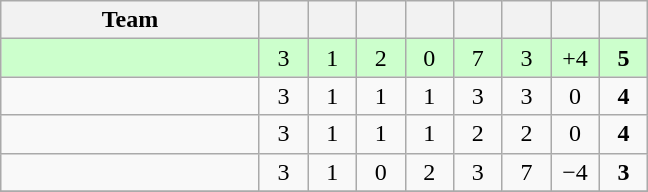<table class="wikitable" style="text-align: center;">
<tr>
<th width="165">Team</th>
<th width="25"></th>
<th width="25"></th>
<th width="25"></th>
<th width="25"></th>
<th width="25"></th>
<th width="25"></th>
<th width="25"></th>
<th width="25"></th>
</tr>
<tr style="background:#cfc;">
<td align=left></td>
<td>3</td>
<td>1</td>
<td>2</td>
<td>0</td>
<td>7</td>
<td>3</td>
<td>+4</td>
<td><strong>5</strong></td>
</tr>
<tr>
<td align=left></td>
<td>3</td>
<td>1</td>
<td>1</td>
<td>1</td>
<td>3</td>
<td>3</td>
<td>0</td>
<td><strong>4</strong></td>
</tr>
<tr>
<td align=left></td>
<td>3</td>
<td>1</td>
<td>1</td>
<td>1</td>
<td>2</td>
<td>2</td>
<td>0</td>
<td><strong>4</strong></td>
</tr>
<tr>
<td align=left></td>
<td>3</td>
<td>1</td>
<td>0</td>
<td>2</td>
<td>3</td>
<td>7</td>
<td>−4</td>
<td><strong>3</strong></td>
</tr>
<tr>
</tr>
</table>
